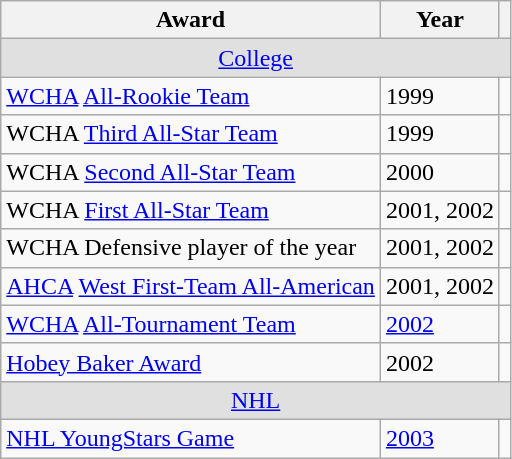<table class="wikitable">
<tr>
<th>Award</th>
<th>Year</th>
<th></th>
</tr>
<tr ALIGN="center" bgcolor="#e0e0e0">
<td colspan="3"><a href='#'>College</a></td>
</tr>
<tr>
<td><a href='#'>WCHA</a> <a href='#'>All-Rookie Team</a></td>
<td>1999</td>
<td></td>
</tr>
<tr>
<td>WCHA <a href='#'>Third All-Star Team</a></td>
<td>1999</td>
<td></td>
</tr>
<tr>
<td>WCHA <a href='#'>Second All-Star Team</a></td>
<td>2000</td>
<td></td>
</tr>
<tr>
<td>WCHA <a href='#'>First All-Star Team</a></td>
<td>2001, 2002</td>
<td></td>
</tr>
<tr>
<td>WCHA Defensive player of the year</td>
<td>2001, 2002</td>
<td></td>
</tr>
<tr>
<td><a href='#'>AHCA</a> <a href='#'>West First-Team All-American</a></td>
<td>2001, 2002</td>
<td></td>
</tr>
<tr>
<td><a href='#'>WCHA</a> <a href='#'>All-Tournament Team</a></td>
<td><a href='#'>2002</a></td>
<td></td>
</tr>
<tr>
<td><a href='#'>Hobey Baker Award</a></td>
<td>2002</td>
<td></td>
</tr>
<tr ALIGN="center" bgcolor="#e0e0e0">
<td colspan="3"><a href='#'>NHL</a></td>
</tr>
<tr>
<td><a href='#'>NHL YoungStars Game</a></td>
<td><a href='#'>2003</a></td>
<td></td>
</tr>
</table>
